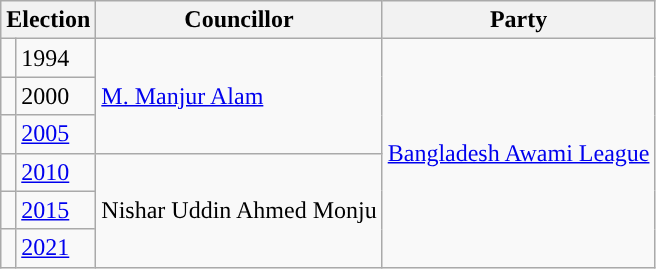<table class="wikitable">
<tr>
<th colspan="2">Election</th>
<th>Councillor</th>
<th>Party</th>
</tr>
<tr>
<td style="background-color:"></td>
<td>1994</td>
<td rowspan="3"><a href='#'>M. Manjur Alam</a></td>
<td rowspan="6"><a href='#'>Bangladesh Awami League</a></td>
</tr>
<tr>
<td style="background-color:"></td>
<td>2000</td>
</tr>
<tr>
<td style="background-color:"></td>
<td><a href='#'>2005</a></td>
</tr>
<tr>
<td style="background-color:"></td>
<td><a href='#'>2010</a></td>
<td rowspan="3">Nishar Uddin Ahmed Monju</td>
</tr>
<tr>
<td style="background-color:"></td>
<td><a href='#'>2015</a></td>
</tr>
<tr>
<td style="background-color:"></td>
<td><a href='#'>2021</a></td>
</tr>
</table>
